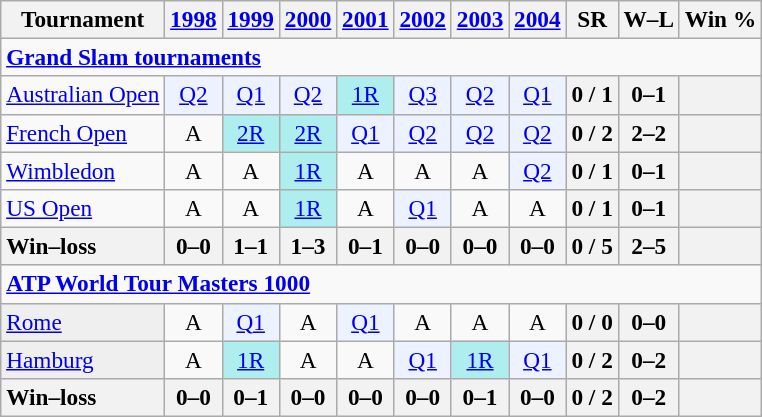<table class=wikitable style=text-align:center;font-size:97%>
<tr>
<th>Tournament</th>
<th><a href='#'>1998</a></th>
<th><a href='#'>1999</a></th>
<th><a href='#'>2000</a></th>
<th><a href='#'>2001</a></th>
<th><a href='#'>2002</a></th>
<th><a href='#'>2003</a></th>
<th><a href='#'>2004</a></th>
<th>SR</th>
<th>W–L</th>
<th>Win %</th>
</tr>
<tr>
<td colspan=20 align=left><a href='#'><strong>Grand Slam tournaments</strong></a></td>
</tr>
<tr>
<td align=left><a href='#'>Australian Open</a></td>
<td style=background:#ecf2ff><a href='#'>Q2</a></td>
<td style=background:#ecf2ff><a href='#'>Q1</a></td>
<td style=background:#ecf2ff><a href='#'>Q2</a></td>
<td style=background:#afeeee><a href='#'>1R</a></td>
<td style=background:#ecf2ff><a href='#'>Q3</a></td>
<td style=background:#ecf2ff><a href='#'>Q2</a></td>
<td style=background:#ecf2ff><a href='#'>Q1</a></td>
<th>0 / 1</th>
<th>0–1</th>
<th></th>
</tr>
<tr>
<td align=left><a href='#'>French Open</a></td>
<td>A</td>
<td style=background:#afeeee><a href='#'>2R</a></td>
<td style=background:#afeeee><a href='#'>2R</a></td>
<td style=background:#ecf2ff><a href='#'>Q1</a></td>
<td style=background:#ecf2ff><a href='#'>Q2</a></td>
<td style=background:#ecf2ff><a href='#'>Q2</a></td>
<td style=background:#ecf2ff><a href='#'>Q2</a></td>
<th>0 / 2</th>
<th>2–2</th>
<th></th>
</tr>
<tr>
<td align=left><a href='#'>Wimbledon</a></td>
<td>A</td>
<td>A</td>
<td style=background:#afeeee><a href='#'>1R</a></td>
<td>A</td>
<td>A</td>
<td>A</td>
<td style=background:#ecf2ff><a href='#'>Q2</a></td>
<th>0 / 1</th>
<th>0–1</th>
<th></th>
</tr>
<tr>
<td align=left><a href='#'>US Open</a></td>
<td>A</td>
<td>A</td>
<td style=background:#afeeee><a href='#'>1R</a></td>
<td>A</td>
<td style=background:#ecf2ff><a href='#'>Q1</a></td>
<td>A</td>
<td>A</td>
<th>0 / 1</th>
<th>0–1</th>
<th></th>
</tr>
<tr>
<th style=text-align:left>Win–loss</th>
<th>0–0</th>
<th>1–1</th>
<th>1–3</th>
<th>0–1</th>
<th>0–0</th>
<th>0–0</th>
<th>0–0</th>
<th>0 / 5</th>
<th>2–5</th>
<th></th>
</tr>
<tr>
<td colspan=20 align=left><strong><a href='#'>ATP World Tour Masters 1000</a></strong></td>
</tr>
<tr>
<td bgcolor=efefef align=left><a href='#'>Rome</a></td>
<td>A</td>
<td bgcolor=ecf2ff><a href='#'>Q1</a></td>
<td>A</td>
<td bgcolor=ecf2ff><a href='#'>Q1</a></td>
<td>A</td>
<td>A</td>
<td>A</td>
<th>0 / 0</th>
<th>0–0</th>
<th></th>
</tr>
<tr>
<td bgcolor=efefef align=left><a href='#'>Hamburg</a></td>
<td>A</td>
<td bgcolor=afeeee><a href='#'>1R</a></td>
<td>A</td>
<td>A</td>
<td bgcolor=ecf2ff><a href='#'>Q1</a></td>
<td bgcolor=afeeee><a href='#'>1R</a></td>
<td bgcolor=ecf2ff><a href='#'>Q1</a></td>
<th>0 / 2</th>
<th>0–2</th>
<th></th>
</tr>
<tr>
<th style=text-align:left>Win–loss</th>
<th>0–0</th>
<th>0–1</th>
<th>0–0</th>
<th>0–0</th>
<th>0–0</th>
<th>0–1</th>
<th>0–0</th>
<th>0 / 2</th>
<th>0–2</th>
<th></th>
</tr>
</table>
